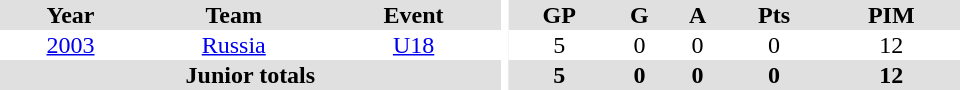<table border="0" cellpadding="1" cellspacing="0" ID="Table3" style="text-align:center; width:40em">
<tr ALIGN="center" bgcolor="#e0e0e0">
<th>Year</th>
<th>Team</th>
<th>Event</th>
<th rowspan="99" bgcolor="#ffffff"></th>
<th>GP</th>
<th>G</th>
<th>A</th>
<th>Pts</th>
<th>PIM</th>
</tr>
<tr>
<td><a href='#'>2003</a></td>
<td><a href='#'>Russia</a></td>
<td><a href='#'>U18</a></td>
<td>5</td>
<td>0</td>
<td>0</td>
<td>0</td>
<td>12</td>
</tr>
<tr bgcolor="#e0e0e0">
<th colspan="3">Junior totals</th>
<th>5</th>
<th>0</th>
<th>0</th>
<th>0</th>
<th>12</th>
</tr>
</table>
